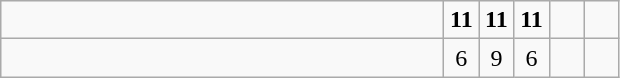<table class="wikitable">
<tr>
<td style="width:18em"></td>
<td align=center style="width:1em"><strong>11</strong></td>
<td align=center style="width:1em"><strong>11</strong></td>
<td align=center style="width:1em"><strong>11</strong></td>
<td align=center style="width:1em"></td>
<td align=center style="width:1em"></td>
</tr>
<tr>
<td style="width:18em"></td>
<td align=center style="width:1em">6</td>
<td align=center style="width:1em">9</td>
<td align=center style="width:1em">6</td>
<td align=center style="width:1em"></td>
<td align=center style="width:1em"></td>
</tr>
</table>
